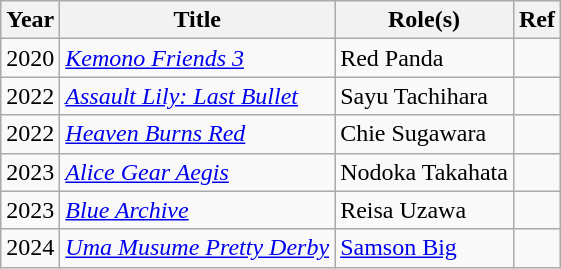<table class="wikitable">
<tr>
<th>Year</th>
<th>Title</th>
<th>Role(s)</th>
<th>Ref</th>
</tr>
<tr>
<td>2020</td>
<td><em><a href='#'>Kemono Friends 3</a></em></td>
<td>Red Panda</td>
<td></td>
</tr>
<tr>
<td>2022</td>
<td><em><a href='#'>Assault Lily: Last Bullet</a></em></td>
<td>Sayu Tachihara</td>
<td></td>
</tr>
<tr>
<td>2022</td>
<td><em><a href='#'>Heaven Burns Red</a></em></td>
<td>Chie Sugawara</td>
<td></td>
</tr>
<tr>
<td>2023</td>
<td><em><a href='#'>Alice Gear Aegis</a></em></td>
<td>Nodoka Takahata</td>
<td></td>
</tr>
<tr>
<td>2023</td>
<td><em><a href='#'>Blue Archive</a></em></td>
<td>Reisa Uzawa</td>
<td></td>
</tr>
<tr>
<td>2024</td>
<td><em><a href='#'>Uma Musume Pretty Derby</a></em></td>
<td><a href='#'>Samson Big</a></td>
<td></td>
</tr>
</table>
